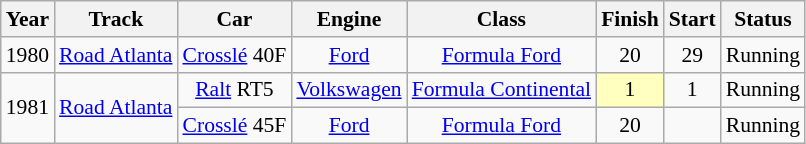<table class="wikitable" style="text-align:center; font-size:90%">
<tr>
<th>Year</th>
<th>Track</th>
<th>Car</th>
<th>Engine</th>
<th>Class</th>
<th>Finish</th>
<th>Start</th>
<th>Status</th>
</tr>
<tr>
<td>1980</td>
<td><a href='#'>Road Atlanta</a></td>
<td><a href='#'>Crosslé</a> 40F</td>
<td><a href='#'>Ford</a></td>
<td><a href='#'>Formula Ford</a></td>
<td>20</td>
<td>29</td>
<td>Running</td>
</tr>
<tr>
<td rowspan=2>1981</td>
<td rowspan=2><a href='#'>Road Atlanta</a></td>
<td><a href='#'>Ralt</a> RT5</td>
<td><a href='#'>Volkswagen</a></td>
<td><a href='#'>Formula Continental</a></td>
<td style="background:#FFFFBF;">1</td>
<td>1</td>
<td>Running</td>
</tr>
<tr>
<td><a href='#'>Crosslé</a> 45F</td>
<td><a href='#'>Ford</a></td>
<td><a href='#'>Formula Ford</a></td>
<td>20</td>
<td></td>
<td>Running</td>
</tr>
</table>
